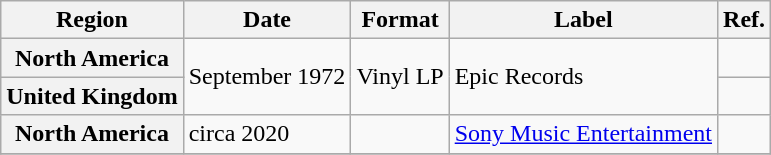<table class="wikitable plainrowheaders">
<tr>
<th scope="col">Region</th>
<th scope="col">Date</th>
<th scope="col">Format</th>
<th scope="col">Label</th>
<th scope="col">Ref.</th>
</tr>
<tr>
<th scope="row">North America</th>
<td rowspan="2">September 1972</td>
<td rowspan="2">Vinyl LP</td>
<td rowspan="2">Epic Records</td>
<td></td>
</tr>
<tr>
<th scope="row">United Kingdom</th>
<td></td>
</tr>
<tr>
<th scope="row">North America</th>
<td>circa 2020</td>
<td></td>
<td><a href='#'>Sony Music Entertainment</a></td>
<td></td>
</tr>
<tr>
</tr>
</table>
